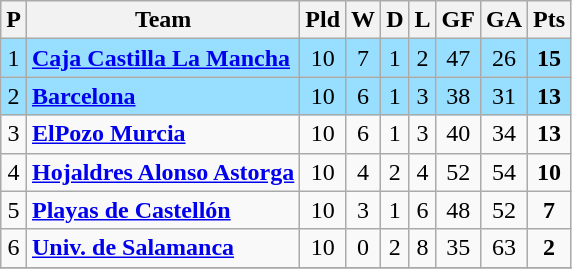<table class="wikitable sortable" style="text-align: center;">
<tr>
<th align="center">P</th>
<th align="center">Team</th>
<th align="center">Pld</th>
<th align="center">W</th>
<th align="center">D</th>
<th align="center">L</th>
<th align="center">GF</th>
<th align="center">GA</th>
<th align="center">Pts</th>
</tr>
<tr ! style="background:#97DEFF;">
<td>1</td>
<td align="left"><strong><a href='#'>Caja Castilla La Mancha</a></strong></td>
<td>10</td>
<td>7</td>
<td>1</td>
<td>2</td>
<td>47</td>
<td>26</td>
<td><strong>15</strong></td>
</tr>
<tr ! style="background:#97DEFF;">
<td>2</td>
<td align="left"><strong><a href='#'>Barcelona</a></strong></td>
<td>10</td>
<td>6</td>
<td>1</td>
<td>3</td>
<td>38</td>
<td>31</td>
<td><strong>13</strong></td>
</tr>
<tr>
<td>3</td>
<td align="left"><strong><a href='#'>ElPozo Murcia</a></strong></td>
<td>10</td>
<td>6</td>
<td>1</td>
<td>3</td>
<td>40</td>
<td>34</td>
<td><strong>13</strong></td>
</tr>
<tr>
<td>4</td>
<td align="left"><strong><a href='#'>Hojaldres Alonso Astorga</a></strong></td>
<td>10</td>
<td>4</td>
<td>2</td>
<td>4</td>
<td>52</td>
<td>54</td>
<td><strong>10</strong></td>
</tr>
<tr>
<td>5</td>
<td align="left"><strong><a href='#'>Playas de Castellón</a></strong></td>
<td>10</td>
<td>3</td>
<td>1</td>
<td>6</td>
<td>48</td>
<td>52</td>
<td><strong>7</strong></td>
</tr>
<tr>
<td>6</td>
<td align="left"><strong><a href='#'>Univ. de Salamanca</a></strong></td>
<td>10</td>
<td>0</td>
<td>2</td>
<td>8</td>
<td>35</td>
<td>63</td>
<td><strong>2</strong></td>
</tr>
<tr>
</tr>
</table>
